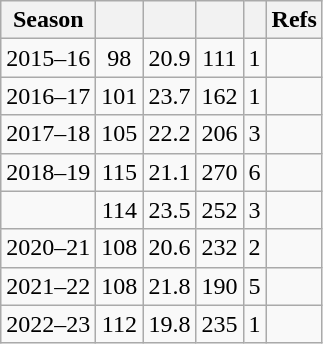<table class="wikitable" style="font-size:100%;">
<tr>
<th>Season</th>
<th></th>
<th></th>
<th></th>
<th></th>
<th>Refs</th>
</tr>
<tr align="center">
<td>2015–16</td>
<td>98</td>
<td>20.9</td>
<td>111</td>
<td>1</td>
<td></td>
</tr>
<tr align="center">
<td>2016–17</td>
<td>101</td>
<td>23.7</td>
<td>162</td>
<td>1</td>
<td></td>
</tr>
<tr align="center">
<td>2017–18</td>
<td>105</td>
<td>22.2</td>
<td>206</td>
<td>3</td>
<td></td>
</tr>
<tr align="center">
<td>2018–19</td>
<td>115</td>
<td>21.1</td>
<td>270</td>
<td>6</td>
<td></td>
</tr>
<tr align="center">
<td></td>
<td>114</td>
<td>23.5</td>
<td>252</td>
<td>3</td>
<td></td>
</tr>
<tr align="center">
<td>2020–21</td>
<td>108</td>
<td>20.6</td>
<td>232</td>
<td>2</td>
<td></td>
</tr>
<tr align="center">
<td>2021–22</td>
<td>108</td>
<td>21.8</td>
<td>190</td>
<td>5</td>
<td></td>
</tr>
<tr align="center">
<td>2022–23</td>
<td>112</td>
<td>19.8</td>
<td>235</td>
<td>1</td>
<td></td>
</tr>
</table>
